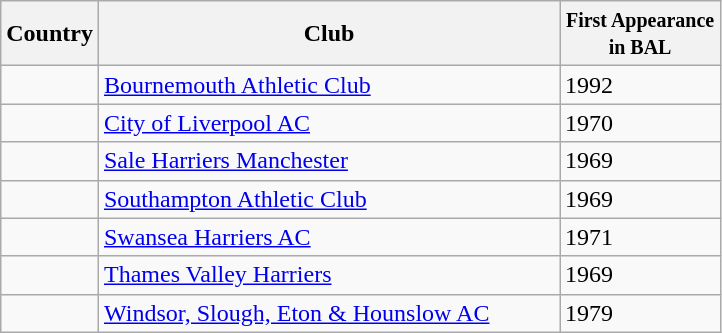<table class="wikitable">
<tr>
<th width=50>Country</th>
<th width=300>Club</th>
<th width=100><small>First Appearance in BAL</small></th>
</tr>
<tr>
<td></td>
<td><a href='#'>Bournemouth Athletic Club</a></td>
<td>1992</td>
</tr>
<tr>
<td></td>
<td><a href='#'>City of Liverpool AC</a></td>
<td>1970</td>
</tr>
<tr>
<td></td>
<td><a href='#'>Sale Harriers Manchester</a></td>
<td>1969</td>
</tr>
<tr>
<td></td>
<td><a href='#'>Southampton Athletic Club</a></td>
<td>1969</td>
</tr>
<tr>
<td></td>
<td><a href='#'>Swansea Harriers AC</a></td>
<td>1971</td>
</tr>
<tr>
<td></td>
<td><a href='#'>Thames Valley Harriers</a></td>
<td>1969</td>
</tr>
<tr>
<td></td>
<td><a href='#'>Windsor, Slough, Eton & Hounslow AC</a></td>
<td>1979</td>
</tr>
</table>
